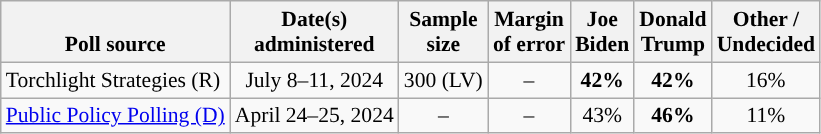<table class="wikitable sortable mw-datatable" style="font-size:90%;text-align:center;line-height:17px">
<tr valign=bottom>
<th>Poll source</th>
<th>Date(s)<br>administered</th>
<th>Sample<br>size</th>
<th>Margin<br>of error</th>
<th class="unsortable">Joe<br>Biden<br></th>
<th class="unsortable">Donald<br>Trump<br></th>
<th class="unsortable">Other /<br>Undecided</th>
</tr>
<tr>
<td style="text-align:left;">Torchlight Strategies (R)</td>
<td>July 8–11, 2024</td>
<td>300 (LV)</td>
<td>–</td>
<td><strong>42%</strong></td>
<td><strong>42%</strong></td>
<td>16%</td>
</tr>
<tr>
<td style="text-align:left;"><a href='#'>Public Policy Polling (D)</a></td>
<td>April 24–25, 2024</td>
<td>–</td>
<td>–</td>
<td>43%</td>
<td style="background-color:"><strong>46%</strong></td>
<td>11%</td>
</tr>
</table>
